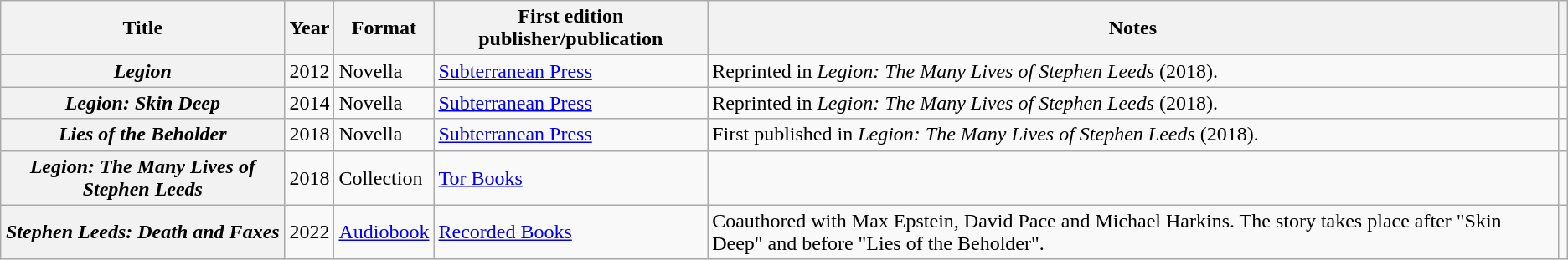<table class="wikitable sortable plainrowheaders">
<tr>
<th scope="col">Title</th>
<th scope="col">Year</th>
<th scope="col" class="unsortable">Format</th>
<th scope="col" class="unsortable">First edition publisher/publication</th>
<th scope="col" class="unsortable">Notes</th>
<th scope="col" class="unsortable"></th>
</tr>
<tr>
<th scope="row"><em>Legion</em></th>
<td>2012</td>
<td>Novella</td>
<td><a href='#'>Subterranean Press</a></td>
<td>Reprinted in <em>Legion: The Many Lives of Stephen Leeds</em> (2018).</td>
<td align="center"></td>
</tr>
<tr>
<th scope="row"><em>Legion: Skin Deep</em></th>
<td>2014</td>
<td>Novella</td>
<td><a href='#'>Subterranean Press</a></td>
<td>Reprinted in <em>Legion: The Many Lives of Stephen Leeds</em> (2018).</td>
<td align="center"></td>
</tr>
<tr>
<th scope="row"><em>Lies of the Beholder</em></th>
<td>2018</td>
<td>Novella</td>
<td><a href='#'>Subterranean Press</a></td>
<td>First published in <em>Legion: The Many Lives of Stephen Leeds</em> (2018).</td>
<td align="center"></td>
</tr>
<tr>
<th scope="row"><em>Legion: The Many Lives of Stephen Leeds</em></th>
<td>2018</td>
<td>Collection</td>
<td><a href='#'>Tor Books</a></td>
<td></td>
<td align="center"></td>
</tr>
<tr>
<th scope="row"><em>Stephen Leeds: Death and Faxes</em></th>
<td>2022</td>
<td><a href='#'>Audiobook</a></td>
<td><a href='#'>Recorded Books</a></td>
<td>Coauthored with Max Epstein, David Pace and Michael Harkins. The story takes place after "Skin Deep" and before "Lies of the Beholder".</td>
<td align="center"></td>
</tr>
</table>
